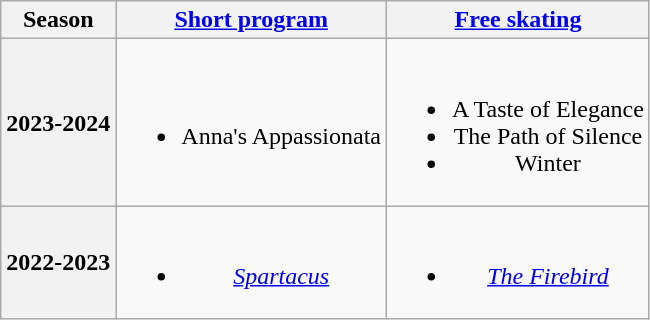<table class=wikitable style=text-align:center>
<tr>
<th>Season</th>
<th><a href='#'>Short program</a></th>
<th><a href='#'>Free skating</a></th>
</tr>
<tr>
<th>2023-2024</th>
<td><br><ul><li>Anna's Appassionata <br> </li></ul></td>
<td><br><ul><li>A Taste of Elegance</li><li>The Path of Silence <br> </li><li>Winter <br> </li></ul></td>
</tr>
<tr>
<th>2022-2023</th>
<td><br><ul><li><em><a href='#'>Spartacus</a></em> <br> </li></ul></td>
<td><br><ul><li><em><a href='#'>The Firebird</a></em> <br> </li></ul></td>
</tr>
</table>
